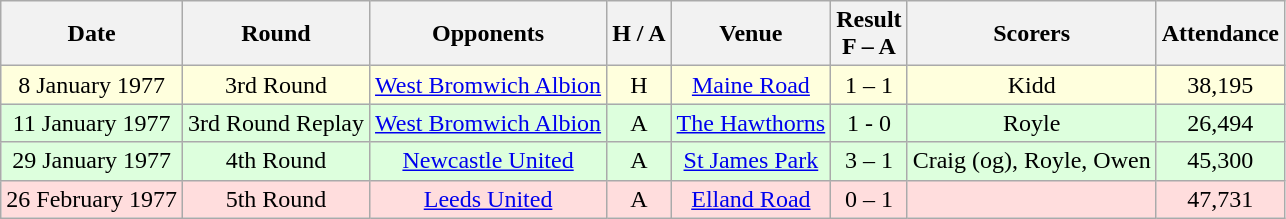<table class="wikitable" style="text-align:center">
<tr>
<th>Date</th>
<th>Round</th>
<th>Opponents</th>
<th>H / A</th>
<th>Venue</th>
<th>Result<br>F – A</th>
<th>Scorers</th>
<th>Attendance</th>
</tr>
<tr bgcolor="#ffffdd">
<td>8 January 1977</td>
<td>3rd Round</td>
<td><a href='#'>West Bromwich Albion</a></td>
<td>H</td>
<td><a href='#'>Maine Road</a></td>
<td>1 – 1</td>
<td>Kidd</td>
<td>38,195</td>
</tr>
<tr bgcolor="#ddffdd">
<td>11 January 1977</td>
<td>3rd Round Replay</td>
<td><a href='#'>West Bromwich Albion</a></td>
<td>A</td>
<td><a href='#'>The Hawthorns</a></td>
<td>1 - 0</td>
<td>Royle</td>
<td>26,494</td>
</tr>
<tr bgcolor="#ddffdd">
<td>29 January 1977</td>
<td>4th Round</td>
<td><a href='#'>Newcastle United</a></td>
<td>A</td>
<td><a href='#'>St James Park</a></td>
<td>3 – 1</td>
<td>Craig (og), Royle, Owen</td>
<td>45,300</td>
</tr>
<tr bgcolor="#ffdddd">
<td>26 February 1977</td>
<td>5th Round</td>
<td><a href='#'>Leeds United</a></td>
<td>A</td>
<td><a href='#'>Elland Road</a></td>
<td>0 – 1</td>
<td></td>
<td>47,731</td>
</tr>
</table>
